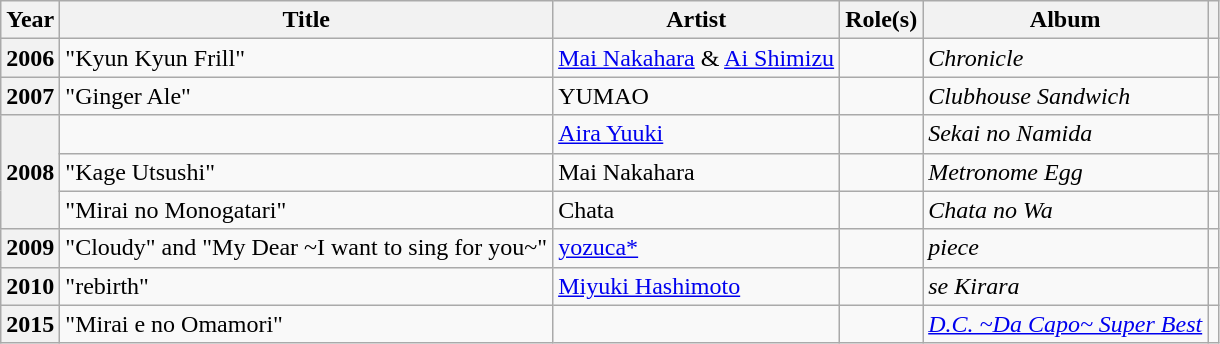<table class="wikitable sortable">
<tr>
<th>Year</th>
<th>Title</th>
<th>Artist</th>
<th>Role(s)</th>
<th>Album</th>
<th class="unsortable"></th>
</tr>
<tr>
<th>2006</th>
<td>"Kyun Kyun Frill"</td>
<td><a href='#'>Mai Nakahara</a> & <a href='#'>Ai Shimizu</a></td>
<td></td>
<td><em>Chronicle</em></td>
<td></td>
</tr>
<tr>
<th>2007</th>
<td>"Ginger Ale"</td>
<td>YUMAO</td>
<td></td>
<td><em>Clubhouse Sandwich</em></td>
<td></td>
</tr>
<tr>
<th rowspan="3">2008</th>
<td></td>
<td><a href='#'>Aira Yuuki</a></td>
<td></td>
<td><em>Sekai no Namida</em></td>
<td></td>
</tr>
<tr>
<td>"Kage Utsushi"</td>
<td>Mai Nakahara</td>
<td></td>
<td><em>Metronome Egg</em></td>
<td></td>
</tr>
<tr>
<td>"Mirai no Monogatari"</td>
<td>Chata</td>
<td></td>
<td><em>Chata no Wa</em></td>
<td></td>
</tr>
<tr>
<th>2009</th>
<td>"Cloudy" and "My Dear ~I want to sing for you~"</td>
<td><a href='#'>yozuca*</a></td>
<td></td>
<td><em>piece</em></td>
<td></td>
</tr>
<tr>
<th>2010</th>
<td>"rebirth"</td>
<td><a href='#'>Miyuki Hashimoto</a></td>
<td></td>
<td><em>se Kirara</em></td>
<td></td>
</tr>
<tr>
<th>2015</th>
<td>"Mirai e no Omamori"</td>
<td></td>
<td></td>
<td><em><a href='#'>D.C. ~Da Capo~ Super Best</a></em></td>
<td></td>
</tr>
</table>
